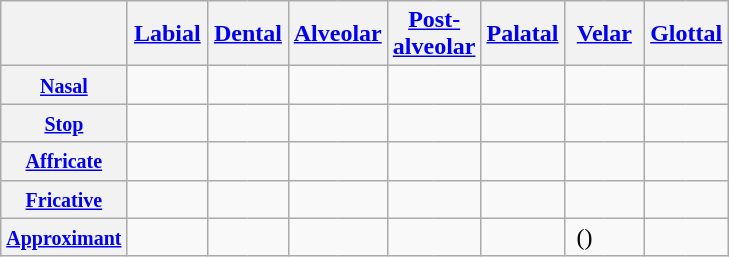<table class="wikitable" style="text-align: center;">
<tr>
<th></th>
<th colspan="2"><a href='#'>Labial</a></th>
<th colspan="2"><a href='#'>Dental</a></th>
<th colspan="2"><a href='#'>Alveolar</a></th>
<th colspan="2"><a href='#'>Post-<br>alveolar</a></th>
<th colspan="2"><a href='#'>Palatal</a></th>
<th colspan="2"><a href='#'>Velar</a></th>
<th colspan="2"><a href='#'>Glottal</a></th>
</tr>
<tr>
<th><small><a href='#'>Nasal</a></small></th>
<td style="width: 20px; border-right: 0;"></td>
<td style="width: 20px; border-left: 0;"></td>
<td colspan="2"></td>
<td style="width: 20px; border-right: 0;"></td>
<td style="width: 20px; border-left: 0;"></td>
<td colspan="2"></td>
<td colspan="2"></td>
<td style="width: 20px; border-right: 0;"></td>
<td style="width: 20px; border-left: 0;"></td>
<td colspan="2"></td>
</tr>
<tr>
<th><small><a href='#'>Stop</a></small></th>
<td style="border-right: 0;"></td>
<td style="border-left: 0;"></td>
<td colspan="2"></td>
<td style="border-right: 0;"></td>
<td style="border-left: 0;"></td>
<td colspan="2"></td>
<td colspan="2"></td>
<td style="border-right: 0;"></td>
<td style="border-left: 0;"></td>
<td colspan="2"></td>
</tr>
<tr>
<th><small><a href='#'>Affricate</a></small></th>
<td colspan="2"></td>
<td colspan="2"></td>
<td colspan="2"></td>
<td style="width: 20px; border-right: 0;"></td>
<td style="width: 20px; border-left: 0;"></td>
<td colspan="2"></td>
<td colspan="2"></td>
<td colspan="2"></td>
</tr>
<tr>
<th><small><a href='#'>Fricative</a></small></th>
<td style="border-right: 0;"></td>
<td style="border-left: 0;"></td>
<td style="width: 20px; border-right: 0;"></td>
<td style="width: 20px; border-left: 0;"></td>
<td style="border-right: 0;"></td>
<td style="border-left: 0;"></td>
<td style="border-right: 0;"></td>
<td style="border-left: 0;"></td>
<td colspan="2"></td>
<td colspan="2"></td>
<td style="width: 20px; border-right: 0;"></td>
<td style="width: 20px; border-left: 0;"></td>
</tr>
<tr>
<th><small><a href='#'>Approximant</a></small></th>
<td colspan="2"></td>
<td colspan="2"></td>
<td style="border-right: 0;"></td>
<td style="border-left: 0;"></td>
<td style="width: 20px; border-right: 0;"></td>
<td style="width: 20px; border-left: 0;"></td>
<td style="width: 20px; border-right: 0;"></td>
<td style="width: 20px; border-left: 0;"></td>
<td style="border-right: 0;">()</td>
<td style="border-left: 0;"></td>
<td colspan="2"></td>
</tr>
</table>
